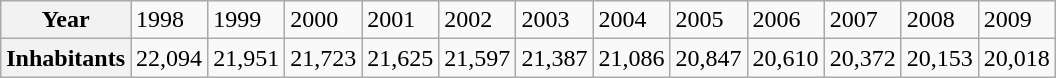<table class="wikitable">
<tr>
<th>Year</th>
<td>1998</td>
<td>1999</td>
<td>2000</td>
<td>2001</td>
<td>2002</td>
<td>2003</td>
<td>2004</td>
<td>2005</td>
<td>2006</td>
<td>2007</td>
<td>2008</td>
<td>2009</td>
</tr>
<tr align="right">
<th>Inhabitants</th>
<td>22,094</td>
<td>21,951</td>
<td>21,723</td>
<td>21,625</td>
<td>21,597</td>
<td>21,387</td>
<td>21,086</td>
<td>20,847</td>
<td>20,610</td>
<td>20,372</td>
<td>20,153</td>
<td>20,018</td>
</tr>
</table>
